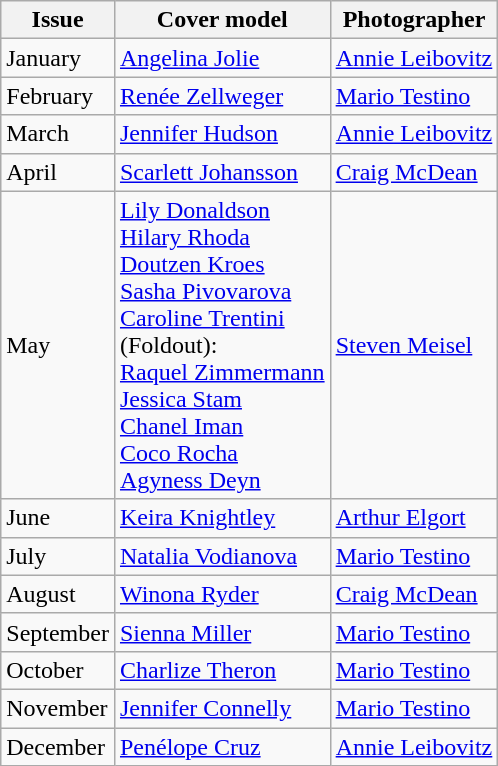<table class="sortable wikitable">
<tr>
<th>Issue</th>
<th>Cover model</th>
<th>Photographer</th>
</tr>
<tr>
<td>January</td>
<td><a href='#'>Angelina Jolie</a></td>
<td><a href='#'>Annie Leibovitz</a></td>
</tr>
<tr>
<td>February</td>
<td><a href='#'>Renée Zellweger</a></td>
<td><a href='#'>Mario Testino</a></td>
</tr>
<tr>
<td>March</td>
<td><a href='#'>Jennifer Hudson</a></td>
<td><a href='#'>Annie Leibovitz</a></td>
</tr>
<tr>
<td>April</td>
<td><a href='#'>Scarlett Johansson</a></td>
<td><a href='#'>Craig McDean</a></td>
</tr>
<tr>
<td>May</td>
<td><a href='#'>Lily Donaldson</a><br><a href='#'>Hilary Rhoda</a><br><a href='#'>Doutzen Kroes</a><br><a href='#'>Sasha Pivovarova</a><br><a href='#'>Caroline Trentini</a><br>(Foldout):<br><a href='#'>Raquel Zimmermann</a><br><a href='#'>Jessica Stam</a><br><a href='#'>Chanel Iman</a><br><a href='#'>Coco Rocha</a><br><a href='#'>Agyness Deyn</a></td>
<td><a href='#'>Steven Meisel</a></td>
</tr>
<tr>
<td>June</td>
<td><a href='#'>Keira Knightley</a></td>
<td><a href='#'>Arthur Elgort</a></td>
</tr>
<tr>
<td>July</td>
<td><a href='#'>Natalia Vodianova</a></td>
<td><a href='#'>Mario Testino</a></td>
</tr>
<tr>
<td>August</td>
<td><a href='#'>Winona Ryder</a></td>
<td><a href='#'>Craig McDean</a></td>
</tr>
<tr>
<td>September</td>
<td><a href='#'>Sienna Miller</a></td>
<td><a href='#'>Mario Testino</a></td>
</tr>
<tr>
<td>October</td>
<td><a href='#'>Charlize Theron</a></td>
<td><a href='#'>Mario Testino</a></td>
</tr>
<tr>
<td>November</td>
<td><a href='#'>Jennifer Connelly</a></td>
<td><a href='#'>Mario Testino</a></td>
</tr>
<tr>
<td>December</td>
<td><a href='#'>Penélope Cruz</a></td>
<td><a href='#'>Annie Leibovitz</a></td>
</tr>
</table>
